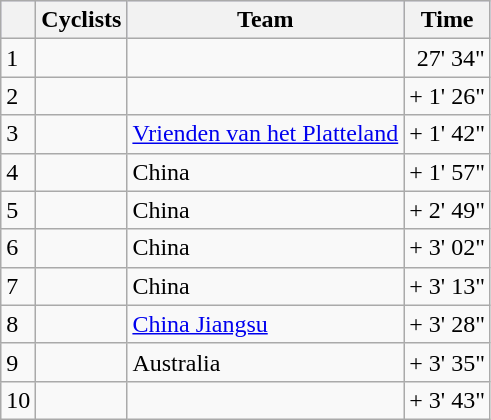<table class="wikitable">
<tr style="background:#ccccff;">
<th></th>
<th>Cyclists</th>
<th>Team</th>
<th>Time</th>
</tr>
<tr>
<td>1</td>
<td></td>
<td></td>
<td align="right">27' 34"</td>
</tr>
<tr>
<td>2</td>
<td></td>
<td></td>
<td align="right">+ 1' 26"</td>
</tr>
<tr>
<td>3</td>
<td></td>
<td><a href='#'>Vrienden van het Platteland</a></td>
<td align="right">+ 1' 42"</td>
</tr>
<tr>
<td>4</td>
<td></td>
<td>China</td>
<td align="right">+ 1' 57"</td>
</tr>
<tr>
<td>5</td>
<td></td>
<td>China</td>
<td align="right">+ 2' 49"</td>
</tr>
<tr>
<td>6</td>
<td></td>
<td>China</td>
<td align="right">+ 3' 02"</td>
</tr>
<tr>
<td>7</td>
<td></td>
<td>China</td>
<td align="right">+ 3' 13"</td>
</tr>
<tr>
<td>8</td>
<td></td>
<td><a href='#'>China Jiangsu</a></td>
<td align="right">+ 3' 28"</td>
</tr>
<tr>
<td>9</td>
<td></td>
<td>Australia</td>
<td align="right">+ 3' 35"</td>
</tr>
<tr>
<td>10</td>
<td></td>
<td></td>
<td align="right">+ 3' 43"</td>
</tr>
</table>
